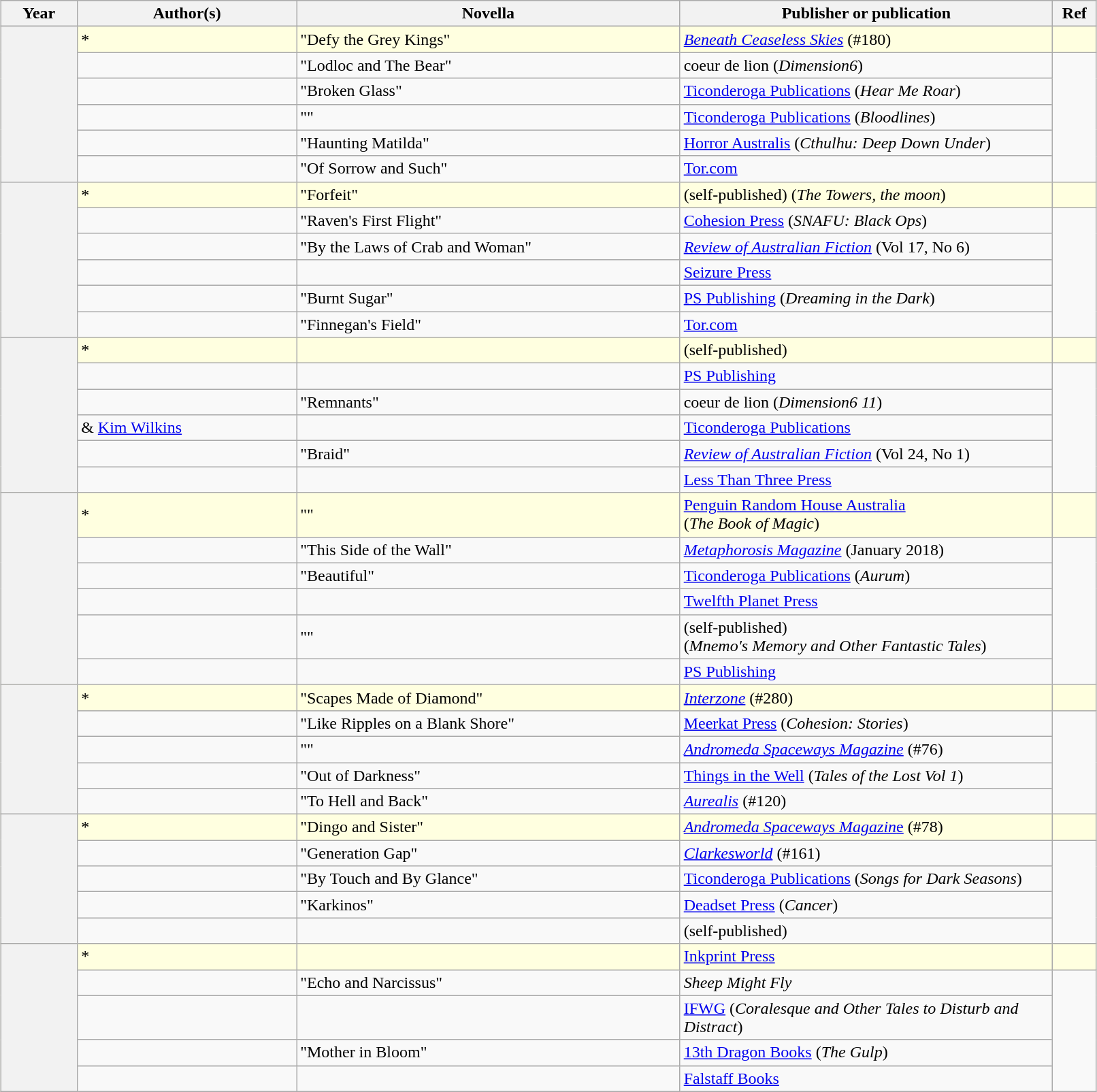<table class="sortable wikitable" width="85%" cellpadding="5" style="margin: 1em auto 1em auto">
<tr>
<th width="7%">Year</th>
<th width="20%">Author(s)</th>
<th width="35%">Novella</th>
<th width="34%">Publisher or publication</th>
<th width="4%" class="unsortable">Ref</th>
</tr>
<tr style="background:lightyellow;">
<th rowspan="6" align="center"></th>
<td>*</td>
<td>"Defy the Grey Kings"</td>
<td><em><a href='#'>Beneath Ceaseless Skies</a></em> (#180)</td>
<td></td>
</tr>
<tr>
<td></td>
<td>"Lodloc and The Bear"</td>
<td>coeur de lion (<em>Dimension6</em>)</td>
<td rowspan="5"></td>
</tr>
<tr>
<td></td>
<td>"Broken Glass"</td>
<td><a href='#'>Ticonderoga Publications</a> (<em>Hear Me Roar</em>)</td>
</tr>
<tr>
<td></td>
<td>""</td>
<td><a href='#'>Ticonderoga Publications</a> (<em>Bloodlines</em>)</td>
</tr>
<tr>
<td></td>
<td>"Haunting Matilda"</td>
<td><a href='#'>Horror Australis</a> (<em>Cthulhu: Deep Down Under</em>)</td>
</tr>
<tr>
<td></td>
<td>"Of Sorrow and Such"</td>
<td><a href='#'>Tor.com</a></td>
</tr>
<tr style="background:lightyellow;">
<th rowspan="6" align="center"></th>
<td>*</td>
<td>"Forfeit"</td>
<td>(self-published) (<em>The Towers, the moon</em>)</td>
<td></td>
</tr>
<tr>
<td></td>
<td>"Raven's First Flight"</td>
<td><a href='#'>Cohesion Press</a> (<em>SNAFU: Black Ops</em>)</td>
<td rowspan="5"></td>
</tr>
<tr>
<td></td>
<td>"By the Laws of Crab and Woman"</td>
<td><em><a href='#'>Review of Australian Fiction</a></em> (Vol 17, No 6)</td>
</tr>
<tr>
<td></td>
<td></td>
<td><a href='#'>Seizure Press</a></td>
</tr>
<tr>
<td></td>
<td>"Burnt Sugar"</td>
<td><a href='#'>PS Publishing</a> (<em>Dreaming in the Dark</em>)</td>
</tr>
<tr>
<td></td>
<td>"Finnegan's Field"</td>
<td><a href='#'>Tor.com</a></td>
</tr>
<tr style="background:lightyellow;">
<th rowspan="6" align="center"></th>
<td>*</td>
<td></td>
<td>(self-published)</td>
<td></td>
</tr>
<tr>
<td></td>
<td></td>
<td><a href='#'>PS Publishing</a></td>
<td rowspan="5"></td>
</tr>
<tr>
<td></td>
<td>"Remnants"</td>
<td>coeur de lion (<em>Dimension6 11</em>)</td>
</tr>
<tr>
<td> & <a href='#'>Kim Wilkins</a></td>
<td></td>
<td><a href='#'>Ticonderoga Publications</a></td>
</tr>
<tr>
<td></td>
<td>"Braid"</td>
<td><em><a href='#'>Review of Australian Fiction</a></em> (Vol 24, No 1)</td>
</tr>
<tr>
<td></td>
<td></td>
<td><a href='#'>Less Than Three Press</a></td>
</tr>
<tr style="background:lightyellow;">
<th rowspan="6" align="center"></th>
<td>*</td>
<td>""</td>
<td><a href='#'>Penguin Random House Australia</a><br>(<em>The Book of Magic</em>)</td>
<td></td>
</tr>
<tr>
<td></td>
<td>"This Side of the Wall"</td>
<td><em><a href='#'>Metaphorosis Magazine</a></em> (January 2018)</td>
<td rowspan="5"></td>
</tr>
<tr>
<td></td>
<td>"Beautiful"</td>
<td><a href='#'>Ticonderoga Publications</a> (<em>Aurum</em>)</td>
</tr>
<tr>
<td></td>
<td></td>
<td><a href='#'>Twelfth Planet Press</a></td>
</tr>
<tr>
<td></td>
<td>""</td>
<td>(self-published)<br>(<em>Mnemo's Memory and Other Fantastic Tales</em>)</td>
</tr>
<tr>
<td></td>
<td><em></em></td>
<td><a href='#'>PS Publishing</a></td>
</tr>
<tr style="background:lightyellow;">
<th rowspan="5" align="center"></th>
<td>*</td>
<td>"Scapes Made of Diamond"</td>
<td><em><a href='#'>Interzone</a></em> (#280)</td>
<td></td>
</tr>
<tr>
<td></td>
<td>"Like Ripples on a Blank Shore"</td>
<td><a href='#'>Meerkat Press</a> (<em>Cohesion: Stories</em>)</td>
<td rowspan="4"></td>
</tr>
<tr>
<td></td>
<td>""</td>
<td><em><a href='#'>Andromeda Spaceways Magazine</a></em> (#76)</td>
</tr>
<tr>
<td></td>
<td>"Out of Darkness"</td>
<td><a href='#'>Things in the Well</a> (<em>Tales of the Lost Vol 1</em>)</td>
</tr>
<tr>
<td></td>
<td>"To Hell and Back"</td>
<td><em><a href='#'>Aurealis</a></em> (#120)</td>
</tr>
<tr style="background:lightyellow;">
<th rowspan="5" align="center"></th>
<td>*</td>
<td>"Dingo and Sister"</td>
<td><a href='#'><em>Andromeda Spaceways Magazin</em>e</a> (#78)</td>
<td></td>
</tr>
<tr>
<td></td>
<td>"Generation Gap"</td>
<td><em><a href='#'>Clarkesworld</a></em> (#161)</td>
<td rowspan="4"></td>
</tr>
<tr>
<td></td>
<td>"By Touch and By Glance"</td>
<td><a href='#'>Ticonderoga Publications</a> (<em>Songs for Dark Seasons</em>)</td>
</tr>
<tr>
<td></td>
<td>"Karkinos"</td>
<td><a href='#'>Deadset Press</a> (<em>Cancer</em>)</td>
</tr>
<tr>
<td></td>
<td></td>
<td>(self-published)</td>
</tr>
<tr style="background:lightyellow;">
<th rowspan="5"></th>
<td>*</td>
<td></td>
<td><a href='#'>Inkprint Press</a></td>
<td></td>
</tr>
<tr>
<td></td>
<td>"Echo and Narcissus"</td>
<td><em>Sheep Might Fly</em></td>
<td rowspan="4"></td>
</tr>
<tr>
<td></td>
<td></td>
<td><a href='#'>IFWG</a> (<em>Coralesque and Other Tales to Disturb and Distract</em>)</td>
</tr>
<tr>
<td></td>
<td>"Mother in Bloom"</td>
<td><a href='#'>13th Dragon Books</a> (<em>The Gulp</em>)</td>
</tr>
<tr>
<td></td>
<td></td>
<td><a href='#'>Falstaff Books</a></td>
</tr>
</table>
